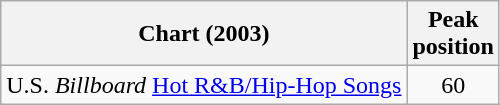<table class="wikitable">
<tr>
<th>Chart (2003)</th>
<th>Peak<br>position</th>
</tr>
<tr>
<td>U.S. <em>Billboard</em> <a href='#'>Hot R&B/Hip-Hop Songs</a></td>
<td align="center">60</td>
</tr>
</table>
